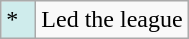<table class="wikitable">
<tr>
<td style="background:#CFECEC; width:1em">*</td>
<td>Led the league</td>
</tr>
</table>
